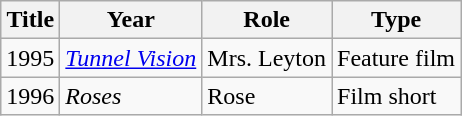<table class="wikitable">
<tr>
<th>Title</th>
<th>Year</th>
<th>Role</th>
<th>Type</th>
</tr>
<tr>
<td>1995</td>
<td><em><a href='#'>Tunnel Vision</a></em></td>
<td>Mrs. Leyton</td>
<td>Feature film</td>
</tr>
<tr>
<td>1996</td>
<td><em>Roses</em></td>
<td>Rose</td>
<td>Film short</td>
</tr>
</table>
